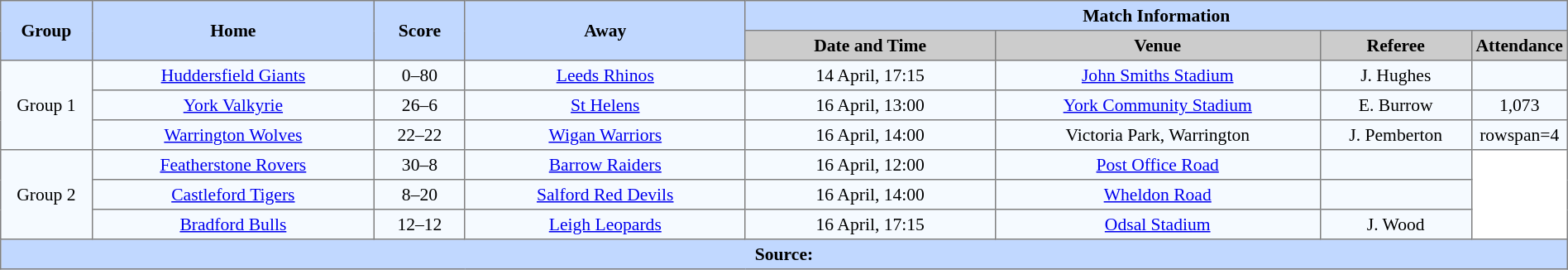<table border=1 style="border-collapse:collapse; font-size:90%; text-align:center;" cellpadding=3 cellspacing=0 width=100%>
<tr bgcolor=#C1D8FF>
<th scope="col" rowspan=2 width=6%>Group</th>
<th scope="col" rowspan=2 width=19%>Home</th>
<th scope="col" rowspan=2 width=6%>Score</th>
<th scope="col" rowspan=2 width=19%>Away</th>
<th colspan=4>Match Information</th>
</tr>
<tr bgcolor=#CCCCCC>
<th scope="col" width=17%>Date and Time</th>
<th scope="col" width=22%>Venue</th>
<th scope="col" width=10%>Referee</th>
<th scope="col" width=7%>Attendance</th>
</tr>
<tr bgcolor=#F5FAFF>
<td rowspan=3>Group 1</td>
<td> <a href='#'>Huddersfield Giants</a></td>
<td>0–80</td>
<td> <a href='#'>Leeds Rhinos</a></td>
<td>14 April, 17:15</td>
<td><a href='#'>John Smiths Stadium</a></td>
<td>J. Hughes</td>
<td></td>
</tr>
<tr bgcolor=#F5FAFF>
<td> <a href='#'>York Valkyrie</a></td>
<td>26–6</td>
<td> <a href='#'>St Helens</a></td>
<td>16 April, 13:00</td>
<td><a href='#'>York Community Stadium</a></td>
<td>E. Burrow</td>
<td>1,073</td>
</tr>
<tr bgcolor=#F5FAFF>
<td> <a href='#'>Warrington Wolves</a></td>
<td>22–22</td>
<td> <a href='#'>Wigan Warriors</a></td>
<td>16 April, 14:00</td>
<td>Victoria Park, Warrington</td>
<td>J. Pemberton</td>
<td>rowspan=4 </td>
</tr>
<tr bgcolor=#F5FAFF>
<td rowspan=3>Group 2</td>
<td> <a href='#'>Featherstone Rovers</a></td>
<td>30–8</td>
<td> <a href='#'>Barrow Raiders</a></td>
<td>16 April, 12:00</td>
<td><a href='#'>Post Office Road</a></td>
<td></td>
</tr>
<tr bgcolor=#F5FAFF>
<td> <a href='#'>Castleford Tigers</a></td>
<td>8–20</td>
<td> <a href='#'>Salford Red Devils</a></td>
<td>16 April, 14:00</td>
<td><a href='#'>Wheldon Road</a></td>
<td></td>
</tr>
<tr bgcolor=#F5FAFF>
<td> <a href='#'>Bradford Bulls</a></td>
<td>12–12</td>
<td> <a href='#'>Leigh Leopards</a></td>
<td>16 April, 17:15</td>
<td><a href='#'>Odsal Stadium</a></td>
<td>J. Wood</td>
</tr>
<tr style="background:#c1d8ff;">
<th colspan=8>Source:</th>
</tr>
</table>
